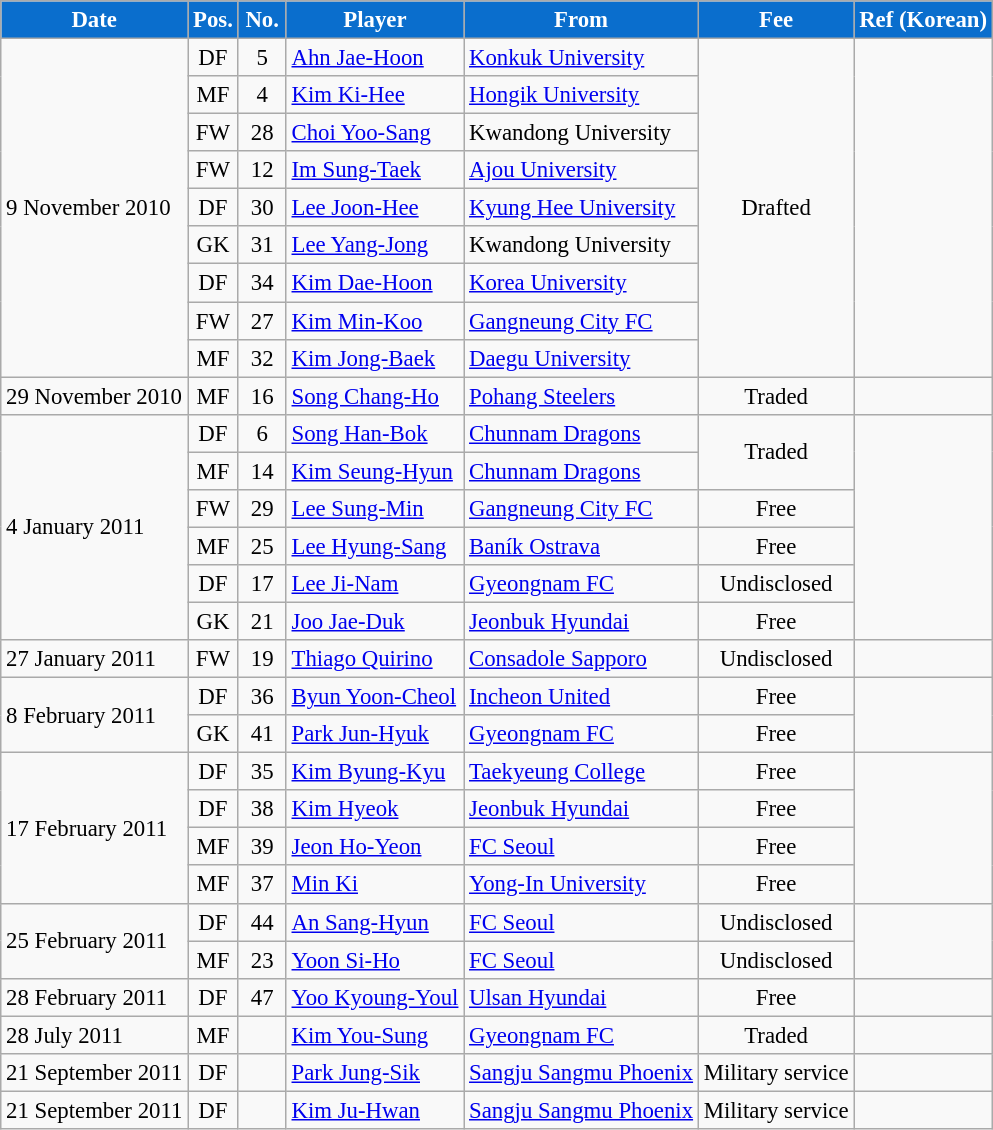<table class="wikitable" style="font-size: 95%; text-align: center">
<tr>
<th style="background: #0A6ECD; color:white">Date</th>
<th style="background: #0A6ECD; color:white" width=25px>Pos.</th>
<th style="background: #0A6ECD; color:white" width=25px>No.</th>
<th style="background: #0A6ECD; color:white">Player</th>
<th style="background: #0A6ECD; color:white">From</th>
<th style="background: #0A6ECD; color:white">Fee</th>
<th style="background: #0A6ECD; color:white">Ref (Korean)</th>
</tr>
<tr>
<td rowspan="9" align=left>9 November 2010</td>
<td>DF</td>
<td>5</td>
<td align=left> <a href='#'>Ahn Jae-Hoon</a></td>
<td align=left> <a href='#'>Konkuk University</a></td>
<td rowspan="9">Drafted</td>
<td rowspan="9"><small></small></td>
</tr>
<tr>
<td>MF</td>
<td>4</td>
<td align=left> <a href='#'>Kim Ki-Hee</a></td>
<td align=left> <a href='#'>Hongik University</a></td>
</tr>
<tr>
<td>FW</td>
<td>28</td>
<td align=left> <a href='#'>Choi Yoo-Sang</a></td>
<td align=left> Kwandong University</td>
</tr>
<tr>
<td>FW</td>
<td>12</td>
<td align=left> <a href='#'>Im Sung-Taek</a></td>
<td align=left> <a href='#'>Ajou University</a></td>
</tr>
<tr>
<td>DF</td>
<td>30</td>
<td align=left> <a href='#'>Lee Joon-Hee</a></td>
<td align=left> <a href='#'>Kyung Hee University</a></td>
</tr>
<tr>
<td>GK</td>
<td>31</td>
<td align=left> <a href='#'>Lee Yang-Jong</a></td>
<td align=left> Kwandong University</td>
</tr>
<tr>
<td>DF</td>
<td>34</td>
<td align=left> <a href='#'>Kim Dae-Hoon</a></td>
<td align=left> <a href='#'>Korea University</a></td>
</tr>
<tr>
<td>FW</td>
<td>27</td>
<td align=left> <a href='#'>Kim Min-Koo</a></td>
<td align=left> <a href='#'>Gangneung City FC</a></td>
</tr>
<tr>
<td>MF</td>
<td>32</td>
<td align=left> <a href='#'>Kim Jong-Baek</a></td>
<td align=left> <a href='#'>Daegu University</a></td>
</tr>
<tr>
<td align=left>29 November 2010</td>
<td>MF</td>
<td>16</td>
<td align=left> <a href='#'>Song Chang-Ho</a></td>
<td align=left> <a href='#'>Pohang Steelers</a></td>
<td>Traded</td>
<td><small></small></td>
</tr>
<tr>
<td rowspan="6" align=left>4 January 2011</td>
<td>DF</td>
<td>6</td>
<td align=left> <a href='#'>Song Han-Bok</a></td>
<td align=left> <a href='#'>Chunnam Dragons</a></td>
<td rowspan="2">Traded</td>
<td rowspan="6"><small></small></td>
</tr>
<tr>
<td>MF</td>
<td>14</td>
<td align=left> <a href='#'>Kim Seung-Hyun</a></td>
<td align=left> <a href='#'>Chunnam Dragons</a></td>
</tr>
<tr>
<td>FW</td>
<td>29</td>
<td align=left> <a href='#'>Lee Sung-Min</a></td>
<td align=left> <a href='#'>Gangneung City FC</a></td>
<td>Free</td>
</tr>
<tr>
<td>MF</td>
<td>25</td>
<td align=left> <a href='#'>Lee Hyung-Sang</a></td>
<td align=left> <a href='#'>Baník Ostrava</a></td>
<td>Free</td>
</tr>
<tr>
<td>DF</td>
<td>17</td>
<td align=left> <a href='#'>Lee Ji-Nam</a></td>
<td align=left> <a href='#'>Gyeongnam FC</a></td>
<td>Undisclosed</td>
</tr>
<tr>
<td>GK</td>
<td>21</td>
<td align=left> <a href='#'>Joo Jae-Duk</a></td>
<td align=left> <a href='#'>Jeonbuk Hyundai</a></td>
<td>Free</td>
</tr>
<tr>
<td align=left>27 January 2011</td>
<td>FW</td>
<td>19</td>
<td align=left> <a href='#'>Thiago Quirino</a></td>
<td align=left> <a href='#'>Consadole Sapporo</a></td>
<td>Undisclosed</td>
<td><small></small></td>
</tr>
<tr>
<td rowspan="2" align=left>8 February 2011</td>
<td>DF</td>
<td>36</td>
<td align=left> <a href='#'>Byun Yoon-Cheol</a></td>
<td align=left> <a href='#'>Incheon United</a></td>
<td>Free</td>
<td rowspan="2"><small></small></td>
</tr>
<tr>
<td>GK</td>
<td>41</td>
<td align=left> <a href='#'>Park Jun-Hyuk</a></td>
<td align=left> <a href='#'>Gyeongnam FC</a></td>
<td>Free</td>
</tr>
<tr>
<td rowspan="4" align=left>17 February 2011</td>
<td>DF</td>
<td>35</td>
<td align=left> <a href='#'>Kim Byung-Kyu</a></td>
<td align=left> <a href='#'>Taekyeung College</a></td>
<td>Free</td>
<td rowspan="4"><small></small></td>
</tr>
<tr>
<td>DF</td>
<td>38</td>
<td align=left> <a href='#'>Kim Hyeok</a></td>
<td align=left> <a href='#'>Jeonbuk Hyundai</a></td>
<td>Free</td>
</tr>
<tr>
<td>MF</td>
<td>39</td>
<td align=left> <a href='#'>Jeon Ho-Yeon</a></td>
<td align=left> <a href='#'>FC Seoul</a></td>
<td>Free</td>
</tr>
<tr>
<td>MF</td>
<td>37</td>
<td align=left> <a href='#'>Min Ki</a></td>
<td align=left> <a href='#'>Yong-In University</a></td>
<td>Free</td>
</tr>
<tr>
<td rowspan="2" align=left>25 February 2011</td>
<td>DF</td>
<td>44</td>
<td align=left> <a href='#'>An Sang-Hyun</a></td>
<td align=left> <a href='#'>FC Seoul</a></td>
<td>Undisclosed</td>
<td rowspan="2"><small></small></td>
</tr>
<tr>
<td>MF</td>
<td>23</td>
<td align=left> <a href='#'>Yoon Si-Ho</a></td>
<td align=left> <a href='#'>FC Seoul</a></td>
<td>Undisclosed</td>
</tr>
<tr>
<td align=left>28 February 2011</td>
<td>DF</td>
<td>47</td>
<td align=left> <a href='#'>Yoo Kyoung-Youl</a></td>
<td align=left> <a href='#'>Ulsan Hyundai</a></td>
<td>Free</td>
<td><small></small></td>
</tr>
<tr>
<td align=left>28 July 2011</td>
<td>MF</td>
<td></td>
<td align=left> <a href='#'>Kim You-Sung</a></td>
<td align=left> <a href='#'>Gyeongnam FC</a></td>
<td>Traded</td>
<td></td>
</tr>
<tr>
<td align=left>21 September 2011</td>
<td>DF</td>
<td></td>
<td align=left> <a href='#'>Park Jung-Sik</a></td>
<td align=left> <a href='#'>Sangju Sangmu Phoenix</a></td>
<td>Military service</td>
<td></td>
</tr>
<tr>
<td align=left>21 September 2011</td>
<td>DF</td>
<td></td>
<td align=left> <a href='#'>Kim Ju-Hwan</a></td>
<td align=left> <a href='#'>Sangju Sangmu Phoenix</a></td>
<td>Military service</td>
<td></td>
</tr>
</table>
